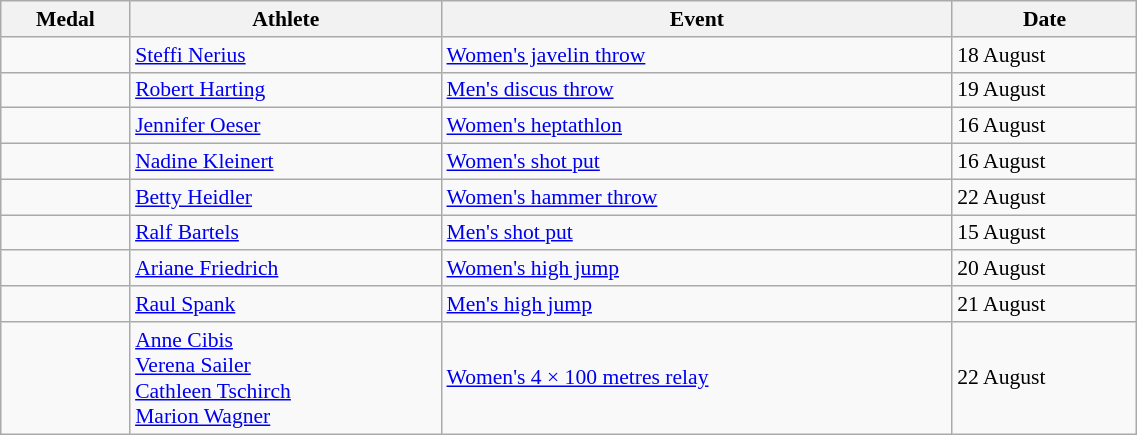<table class="wikitable" style="font-size:90%" width=60%>
<tr>
<th>Medal</th>
<th>Athlete</th>
<th>Event</th>
<th>Date</th>
</tr>
<tr>
<td></td>
<td><a href='#'>Steffi Nerius</a></td>
<td><a href='#'>Women's javelin throw</a></td>
<td>18 August</td>
</tr>
<tr>
<td></td>
<td><a href='#'>Robert Harting</a></td>
<td><a href='#'>Men's discus throw</a></td>
<td>19 August</td>
</tr>
<tr>
<td></td>
<td><a href='#'>Jennifer Oeser</a></td>
<td><a href='#'>Women's heptathlon</a></td>
<td>16 August</td>
</tr>
<tr>
<td></td>
<td><a href='#'>Nadine Kleinert</a></td>
<td><a href='#'>Women's shot put</a></td>
<td>16 August</td>
</tr>
<tr>
<td></td>
<td><a href='#'>Betty Heidler</a></td>
<td><a href='#'>Women's hammer throw</a></td>
<td>22 August</td>
</tr>
<tr>
<td></td>
<td><a href='#'>Ralf Bartels</a></td>
<td><a href='#'>Men's shot put</a></td>
<td>15 August</td>
</tr>
<tr>
<td></td>
<td><a href='#'>Ariane Friedrich</a></td>
<td><a href='#'>Women's high jump</a></td>
<td>20 August</td>
</tr>
<tr>
<td></td>
<td><a href='#'>Raul Spank</a></td>
<td><a href='#'>Men's high jump</a></td>
<td>21 August</td>
</tr>
<tr>
<td></td>
<td><a href='#'>Anne Cibis</a><br><a href='#'>Verena Sailer</a><br><a href='#'>Cathleen Tschirch</a><br><a href='#'>Marion Wagner</a></td>
<td><a href='#'>Women's 4 × 100 metres relay</a></td>
<td>22 August</td>
</tr>
</table>
